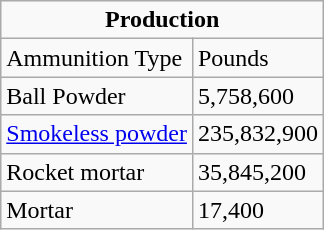<table class="wikitable">
<tr>
<td colspan=3 align=center><strong>Production</strong></td>
</tr>
<tr>
<td>Ammunition Type</td>
<td>Pounds</td>
</tr>
<tr>
<td>Ball Powder</td>
<td>5,758,600</td>
</tr>
<tr>
<td><a href='#'>Smokeless powder</a></td>
<td>235,832,900</td>
</tr>
<tr>
<td>Rocket mortar</td>
<td>35,845,200</td>
</tr>
<tr>
<td>Mortar</td>
<td>17,400</td>
</tr>
</table>
